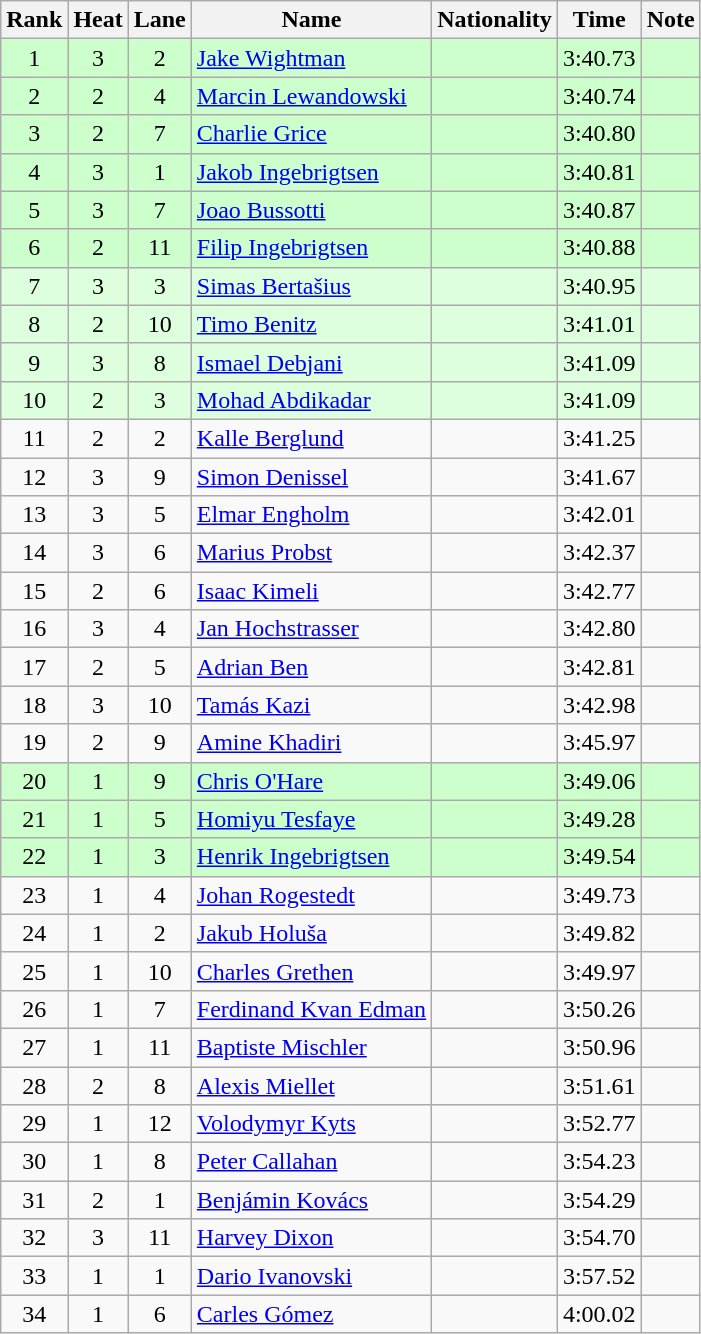<table class="wikitable sortable" style="text-align:center">
<tr>
<th>Rank</th>
<th>Heat</th>
<th>Lane</th>
<th>Name</th>
<th>Nationality</th>
<th>Time</th>
<th>Note</th>
</tr>
<tr bgcolor=ccffcc>
<td>1</td>
<td>3</td>
<td>2</td>
<td align=left><a href='#'>Jake Wightman</a></td>
<td align=left></td>
<td>3:40.73</td>
<td></td>
</tr>
<tr bgcolor=ccffcc>
<td>2</td>
<td>2</td>
<td>4</td>
<td align=left><a href='#'>Marcin Lewandowski</a></td>
<td align=left></td>
<td>3:40.74</td>
<td></td>
</tr>
<tr bgcolor=ccffcc>
<td>3</td>
<td>2</td>
<td>7</td>
<td align=left><a href='#'>Charlie Grice</a></td>
<td align=left></td>
<td>3:40.80</td>
<td></td>
</tr>
<tr bgcolor=ccffcc>
<td>4</td>
<td>3</td>
<td>1</td>
<td align=left><a href='#'>Jakob Ingebrigtsen</a></td>
<td align=left></td>
<td>3:40.81</td>
<td></td>
</tr>
<tr bgcolor=ccffcc>
<td>5</td>
<td>3</td>
<td>7</td>
<td align=left><a href='#'>Joao Bussotti</a></td>
<td align=left></td>
<td>3:40.87</td>
<td></td>
</tr>
<tr bgcolor=ccffcc>
<td>6</td>
<td>2</td>
<td>11</td>
<td align=left><a href='#'>Filip Ingebrigtsen</a></td>
<td align=left></td>
<td>3:40.88</td>
<td></td>
</tr>
<tr bgcolor=ddffdd>
<td>7</td>
<td>3</td>
<td>3</td>
<td align=left><a href='#'>Simas Bertašius</a></td>
<td align=left></td>
<td>3:40.95</td>
<td></td>
</tr>
<tr bgcolor=ddffdd>
<td>8</td>
<td>2</td>
<td>10</td>
<td align=left><a href='#'>Timo Benitz</a></td>
<td align=left></td>
<td>3:41.01</td>
<td></td>
</tr>
<tr bgcolor=ddffdd>
<td>9</td>
<td>3</td>
<td>8</td>
<td align=left><a href='#'>Ismael Debjani</a></td>
<td align=left></td>
<td>3:41.09</td>
<td></td>
</tr>
<tr bgcolor=ddffdd>
<td>10</td>
<td>2</td>
<td>3</td>
<td align=left><a href='#'>Mohad Abdikadar</a></td>
<td align=left></td>
<td>3:41.09</td>
<td></td>
</tr>
<tr>
<td>11</td>
<td>2</td>
<td>2</td>
<td align=left><a href='#'>Kalle Berglund</a></td>
<td align=left></td>
<td>3:41.25</td>
<td></td>
</tr>
<tr>
<td>12</td>
<td>3</td>
<td>9</td>
<td align=left><a href='#'>Simon Denissel</a></td>
<td align=left></td>
<td>3:41.67</td>
<td></td>
</tr>
<tr>
<td>13</td>
<td>3</td>
<td>5</td>
<td align=left><a href='#'>Elmar Engholm</a></td>
<td align=left></td>
<td>3:42.01</td>
<td></td>
</tr>
<tr>
<td>14</td>
<td>3</td>
<td>6</td>
<td align=left><a href='#'>Marius Probst</a></td>
<td align=left></td>
<td>3:42.37</td>
<td></td>
</tr>
<tr>
<td>15</td>
<td>2</td>
<td>6</td>
<td align=left><a href='#'>Isaac Kimeli</a></td>
<td align=left></td>
<td>3:42.77</td>
<td></td>
</tr>
<tr>
<td>16</td>
<td>3</td>
<td>4</td>
<td align=left><a href='#'>Jan Hochstrasser</a></td>
<td align=left></td>
<td>3:42.80</td>
<td></td>
</tr>
<tr>
<td>17</td>
<td>2</td>
<td>5</td>
<td align=left><a href='#'>Adrian Ben</a></td>
<td align=left></td>
<td>3:42.81</td>
<td></td>
</tr>
<tr>
<td>18</td>
<td>3</td>
<td>10</td>
<td align=left><a href='#'>Tamás Kazi</a></td>
<td align=left></td>
<td>3:42.98</td>
<td></td>
</tr>
<tr>
<td>19</td>
<td>2</td>
<td>9</td>
<td align=left><a href='#'>Amine Khadiri</a></td>
<td align=left></td>
<td>3:45.97</td>
<td></td>
</tr>
<tr bgcolor=ccffcc>
<td>20</td>
<td>1</td>
<td>9</td>
<td align=left><a href='#'>Chris O'Hare</a></td>
<td align=left></td>
<td>3:49.06</td>
<td></td>
</tr>
<tr bgcolor=ccffcc>
<td>21</td>
<td>1</td>
<td>5</td>
<td align=left><a href='#'>Homiyu Tesfaye</a></td>
<td align=left></td>
<td>3:49.28</td>
<td></td>
</tr>
<tr bgcolor=ccffcc>
<td>22</td>
<td>1</td>
<td>3</td>
<td align=left><a href='#'>Henrik Ingebrigtsen</a></td>
<td align=left></td>
<td>3:49.54</td>
<td></td>
</tr>
<tr>
<td>23</td>
<td>1</td>
<td>4</td>
<td align=left><a href='#'>Johan Rogestedt</a></td>
<td align=left></td>
<td>3:49.73</td>
<td></td>
</tr>
<tr>
<td>24</td>
<td>1</td>
<td>2</td>
<td align=left><a href='#'>Jakub Holuša</a></td>
<td align=left></td>
<td>3:49.82</td>
<td></td>
</tr>
<tr>
<td>25</td>
<td>1</td>
<td>10</td>
<td align=left><a href='#'>Charles Grethen</a></td>
<td align=left></td>
<td>3:49.97</td>
<td></td>
</tr>
<tr>
<td>26</td>
<td>1</td>
<td>7</td>
<td align=left><a href='#'>Ferdinand Kvan Edman</a></td>
<td align=left></td>
<td>3:50.26</td>
<td></td>
</tr>
<tr>
<td>27</td>
<td>1</td>
<td>11</td>
<td align=left><a href='#'>Baptiste Mischler</a></td>
<td align=left></td>
<td>3:50.96</td>
<td></td>
</tr>
<tr>
<td>28</td>
<td>2</td>
<td>8</td>
<td align=left><a href='#'>Alexis Miellet</a></td>
<td align=left></td>
<td>3:51.61</td>
<td></td>
</tr>
<tr>
<td>29</td>
<td>1</td>
<td>12</td>
<td align=left><a href='#'>Volodymyr Kyts</a></td>
<td align=left></td>
<td>3:52.77</td>
<td></td>
</tr>
<tr>
<td>30</td>
<td>1</td>
<td>8</td>
<td align=left><a href='#'>Peter Callahan</a></td>
<td align=left></td>
<td>3:54.23</td>
<td></td>
</tr>
<tr>
<td>31</td>
<td>2</td>
<td>1</td>
<td align=left><a href='#'>Benjámin Kovács</a></td>
<td align=left></td>
<td>3:54.29</td>
<td></td>
</tr>
<tr>
<td>32</td>
<td>3</td>
<td>11</td>
<td align=left><a href='#'>Harvey Dixon</a></td>
<td align=left></td>
<td>3:54.70</td>
<td></td>
</tr>
<tr>
<td>33</td>
<td>1</td>
<td>1</td>
<td align=left><a href='#'>Dario Ivanovski</a></td>
<td align=left></td>
<td>3:57.52</td>
<td></td>
</tr>
<tr>
<td>34</td>
<td>1</td>
<td>6</td>
<td align=left><a href='#'>Carles Gómez</a></td>
<td align=left></td>
<td>4:00.02</td>
<td></td>
</tr>
</table>
